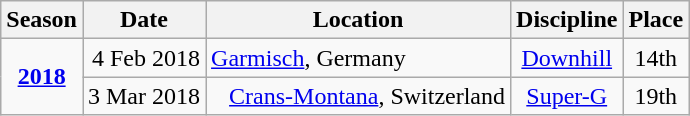<table class="wikitable" style="text-align:center;">
<tr>
<th>Season</th>
<th>Date</th>
<th>Location</th>
<th>Discipline</th>
<th>Place</th>
</tr>
<tr>
<td rowspan=2><strong><a href='#'>2018</a></strong></td>
<td style="text-align:right;">4 Feb 2018</td>
<td align=left> <a href='#'>Garmisch</a>, Germany</td>
<td><a href='#'>Downhill</a></td>
<td>14th</td>
</tr>
<tr>
<td style="text-align:right;">3 Mar 2018</td>
<td align=left>   <a href='#'>Crans-Montana</a>, Switzerland</td>
<td><a href='#'>Super-G</a></td>
<td>19th</td>
</tr>
</table>
